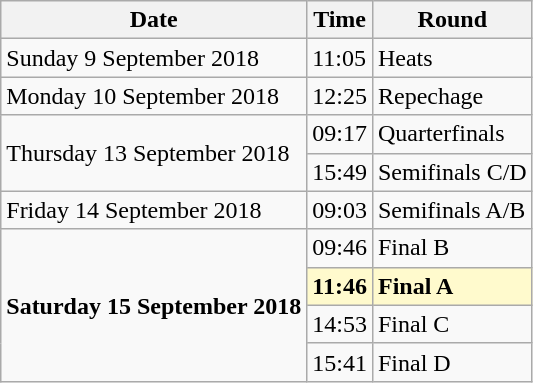<table class="wikitable">
<tr>
<th>Date</th>
<th>Time</th>
<th>Round</th>
</tr>
<tr>
<td>Sunday 9 September 2018</td>
<td>11:05</td>
<td>Heats</td>
</tr>
<tr>
<td>Monday 10 September 2018</td>
<td>12:25</td>
<td>Repechage</td>
</tr>
<tr>
<td rowspan=2>Thursday 13 September 2018</td>
<td>09:17</td>
<td>Quarterfinals</td>
</tr>
<tr>
<td>15:49</td>
<td>Semifinals C/D</td>
</tr>
<tr>
<td>Friday 14 September 2018</td>
<td>09:03</td>
<td>Semifinals A/B</td>
</tr>
<tr>
<td rowspan=4><strong>Saturday 15 September 2018</strong></td>
<td>09:46</td>
<td>Final B</td>
</tr>
<tr>
<td style=background:lemonchiffon><strong>11:46</strong></td>
<td style=background:lemonchiffon><strong>Final A</strong></td>
</tr>
<tr>
<td>14:53</td>
<td>Final C</td>
</tr>
<tr>
<td>15:41</td>
<td>Final D</td>
</tr>
</table>
